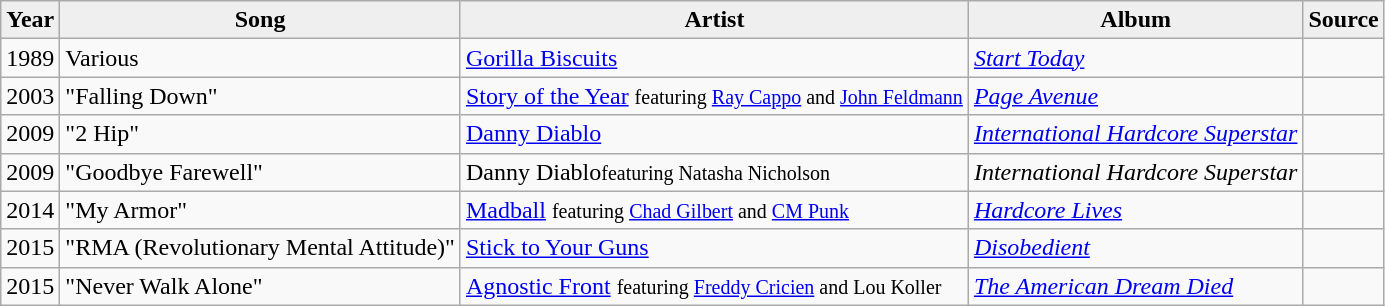<table class="wikitable sortable">
<tr>
<th style="background:#efefef;">Year</th>
<th style="background:#efefef;">Song</th>
<th style="background:#efefef;">Artist</th>
<th style="background:#efefef;">Album</th>
<th style="background:#efefef;">Source</th>
</tr>
<tr>
<td>1989</td>
<td>Various</td>
<td><a href='#'>Gorilla Biscuits</a></td>
<td><em><a href='#'>Start Today</a></em></td>
<td></td>
</tr>
<tr>
<td>2003</td>
<td>"Falling Down"</td>
<td><a href='#'>Story of the Year</a> <small>featuring <a href='#'>Ray Cappo</a> and <a href='#'>John Feldmann</a></small></td>
<td><em><a href='#'>Page Avenue</a></em></td>
<td></td>
</tr>
<tr>
<td>2009</td>
<td>"2 Hip"</td>
<td><a href='#'>Danny Diablo</a></td>
<td><em><a href='#'>International Hardcore Superstar</a></em></td>
<td></td>
</tr>
<tr>
<td>2009</td>
<td>"Goodbye Farewell"</td>
<td>Danny Diablo<small>featuring Natasha Nicholson</small></td>
<td><em>International Hardcore Superstar</em></td>
<td></td>
</tr>
<tr>
<td>2014</td>
<td>"My Armor"</td>
<td><a href='#'>Madball</a> <small>featuring <a href='#'>Chad Gilbert</a> and <a href='#'>CM Punk</a></small></td>
<td><em><a href='#'>Hardcore Lives</a></em></td>
<td></td>
</tr>
<tr>
<td>2015</td>
<td>"RMA (Revolutionary Mental Attitude)"</td>
<td><a href='#'>Stick to Your Guns</a></td>
<td><em><a href='#'>Disobedient</a></em></td>
<td></td>
</tr>
<tr>
<td>2015</td>
<td>"Never Walk Alone"</td>
<td><a href='#'>Agnostic Front</a> <small>featuring <a href='#'>Freddy Cricien</a> and Lou Koller</small></td>
<td><em><a href='#'>The American Dream Died</a></em></td>
<td></td>
</tr>
</table>
